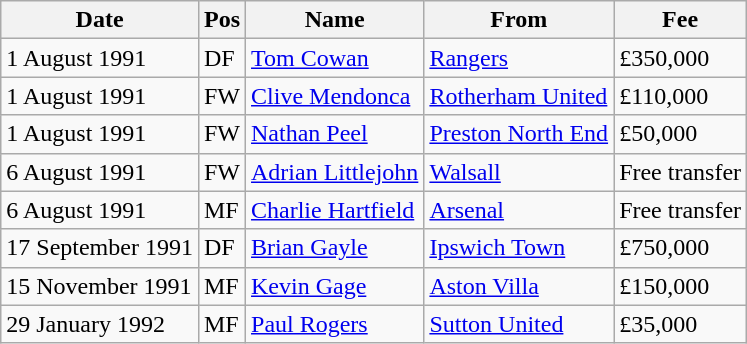<table class="wikitable">
<tr>
<th>Date</th>
<th>Pos</th>
<th>Name</th>
<th>From</th>
<th>Fee</th>
</tr>
<tr>
<td>1 August 1991</td>
<td>DF</td>
<td><a href='#'>Tom Cowan</a></td>
<td><a href='#'>Rangers</a></td>
<td>£350,000</td>
</tr>
<tr>
<td>1 August 1991</td>
<td>FW</td>
<td><a href='#'>Clive Mendonca</a></td>
<td><a href='#'>Rotherham United</a></td>
<td>£110,000</td>
</tr>
<tr>
<td>1 August 1991</td>
<td>FW</td>
<td><a href='#'>Nathan Peel</a></td>
<td><a href='#'>Preston North End</a></td>
<td>£50,000</td>
</tr>
<tr>
<td>6 August 1991</td>
<td>FW</td>
<td><a href='#'>Adrian Littlejohn</a></td>
<td><a href='#'>Walsall</a></td>
<td>Free transfer</td>
</tr>
<tr>
<td>6 August 1991</td>
<td>MF</td>
<td><a href='#'>Charlie Hartfield</a></td>
<td><a href='#'>Arsenal</a></td>
<td>Free transfer</td>
</tr>
<tr>
<td>17 September 1991</td>
<td>DF</td>
<td><a href='#'>Brian Gayle</a></td>
<td><a href='#'>Ipswich Town</a></td>
<td>£750,000</td>
</tr>
<tr>
<td>15 November 1991</td>
<td>MF</td>
<td><a href='#'>Kevin Gage</a></td>
<td><a href='#'>Aston Villa</a></td>
<td>£150,000</td>
</tr>
<tr>
<td>29 January 1992</td>
<td>MF</td>
<td><a href='#'>Paul Rogers</a></td>
<td><a href='#'>Sutton United</a></td>
<td>£35,000</td>
</tr>
</table>
